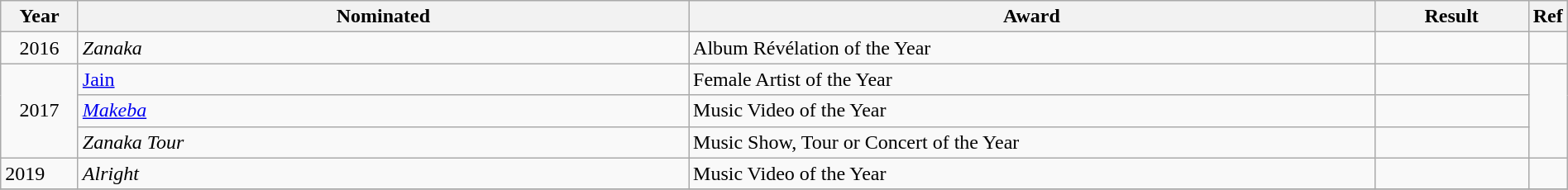<table class="wikitable" style="width:100%;">
<tr>
<th width=5%>Year</th>
<th style="width:40%;">Nominated</th>
<th style="width:45%;">Award</th>
<th style="width:10%;">Result</th>
<th style="width:5%;">Ref</th>
</tr>
<tr>
<td align="center">2016</td>
<td><em>Zanaka</em></td>
<td>Album Révélation of the Year</td>
<td></td>
<td align="center"></td>
</tr>
<tr>
<td rowspan="3" align="center">2017</td>
<td><a href='#'>Jain</a></td>
<td>Female Artist of the Year</td>
<td></td>
<td rowspan="3" align="center"></td>
</tr>
<tr>
<td><a href='#'><em>Makeba</em></a></td>
<td>Music Video of the Year</td>
<td></td>
</tr>
<tr>
<td><em>Zanaka Tour</em></td>
<td>Music Show, Tour or Concert of the Year</td>
<td></td>
</tr>
<tr>
<td>2019</td>
<td><em>Alright</em></td>
<td>Music Video of the Year</td>
<td></td>
<td></td>
</tr>
<tr>
</tr>
</table>
